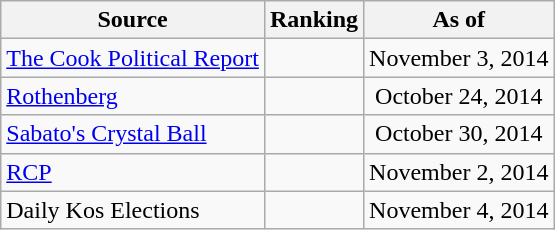<table class="wikitable" style="text-align:center">
<tr>
<th>Source</th>
<th>Ranking</th>
<th>As of</th>
</tr>
<tr>
<td align=left><a href='#'>The Cook Political Report</a></td>
<td></td>
<td>November 3, 2014</td>
</tr>
<tr>
<td align=left><a href='#'>Rothenberg</a></td>
<td></td>
<td>October 24, 2014</td>
</tr>
<tr>
<td align=left><a href='#'>Sabato's Crystal Ball</a></td>
<td></td>
<td>October 30, 2014</td>
</tr>
<tr>
<td align="left"><a href='#'>RCP</a></td>
<td></td>
<td>November 2, 2014</td>
</tr>
<tr>
<td align=left>Daily Kos Elections</td>
<td></td>
<td>November 4, 2014</td>
</tr>
</table>
